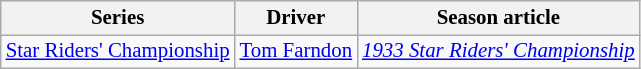<table class="wikitable" style="font-size: 87%;">
<tr>
<th>Series</th>
<th>Driver</th>
<th>Season article</th>
</tr>
<tr>
<td><a href='#'>Star Riders' Championship</a></td>
<td> <a href='#'>Tom Farndon</a></td>
<td><em><a href='#'>1933 Star Riders' Championship</a></em></td>
</tr>
</table>
